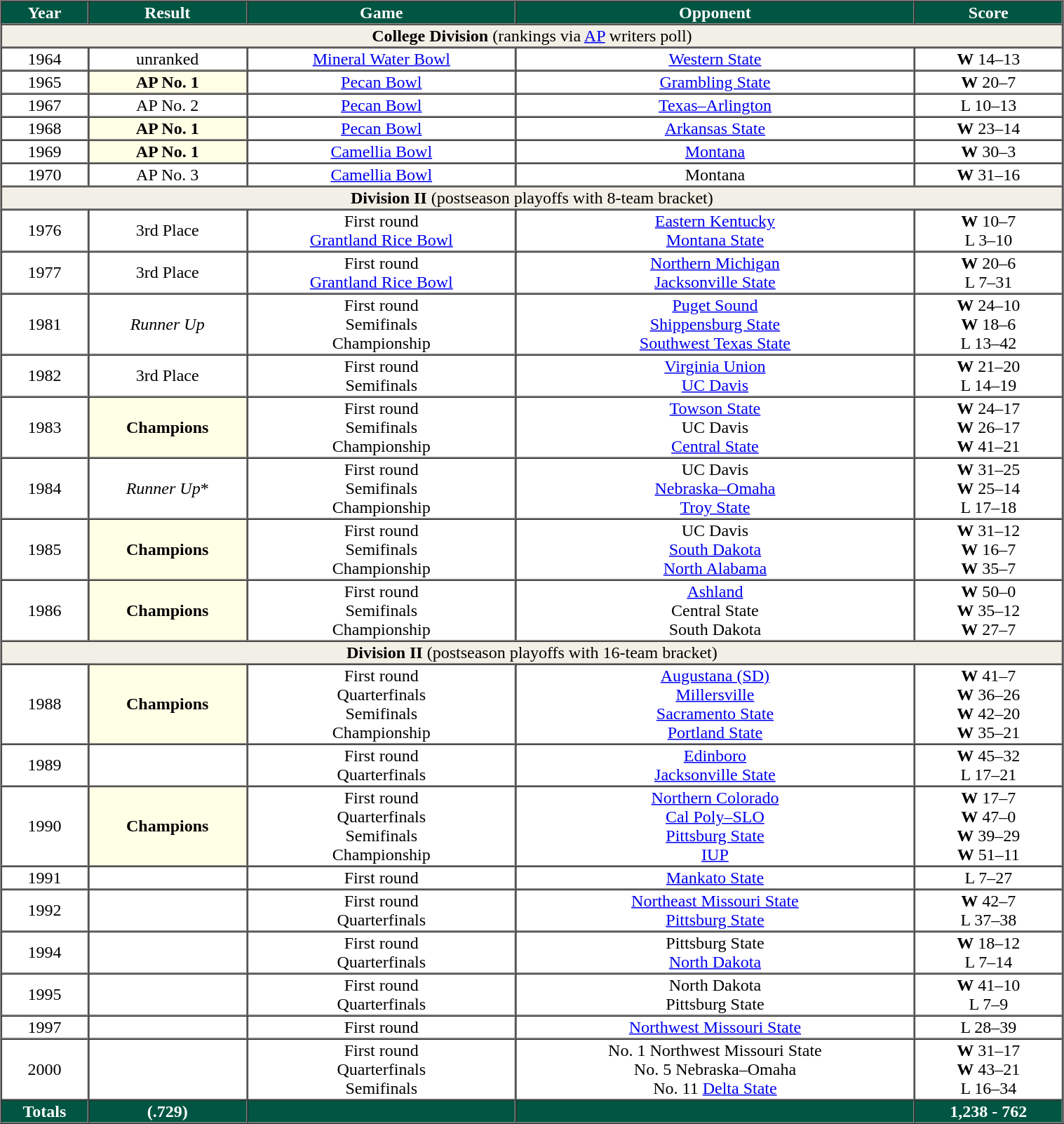<table cellpadding="1" border="1" cellspacing="0" style="width:80%;">
<tr>
<th style="background:#005643; color:white;">Year</th>
<th style="background:#005643; color:white;">Result</th>
<th style="background:#005643; color:white;">Game</th>
<th style="background:#005643; color:white;">Opponent</th>
<th style="background:#005643; color:white;">Score</th>
</tr>
<tr style="text-align:center;">
<td colspan="5" style="background:#F2F0E6;"><strong>College Division</strong> (rankings via <a href='#'>AP</a> writers poll)</td>
</tr>
<tr style="text-align:center;">
<td>1964</td>
<td>unranked</td>
<td><a href='#'>Mineral Water Bowl</a></td>
<td><a href='#'>Western State</a></td>
<td><strong>W</strong> 14–13</td>
</tr>
<tr style="text-align:center;">
<td>1965</td>
<td style="background:#FFFFE6;"><strong>AP No. 1</strong></td>
<td><a href='#'>Pecan Bowl</a></td>
<td><a href='#'>Grambling State</a></td>
<td><strong>W</strong> 20–7</td>
</tr>
<tr style="text-align:center;">
<td>1967</td>
<td>AP No. 2</td>
<td><a href='#'>Pecan Bowl</a></td>
<td><a href='#'>Texas–Arlington</a></td>
<td>L 10–13</td>
</tr>
<tr style="text-align:center;">
<td>1968</td>
<td style="background:#FFFFE6;"><strong>AP No. 1</strong></td>
<td><a href='#'>Pecan Bowl</a></td>
<td><a href='#'>Arkansas State</a></td>
<td><strong>W</strong> 23–14</td>
</tr>
<tr style="text-align:center;">
<td>1969</td>
<td style="background:#FFFFE6;"><strong>AP No. 1</strong></td>
<td><a href='#'>Camellia Bowl</a></td>
<td><a href='#'>Montana</a></td>
<td><strong>W</strong> 30–3</td>
</tr>
<tr style="text-align:center;">
<td>1970</td>
<td>AP No. 3</td>
<td><a href='#'>Camellia Bowl</a></td>
<td>Montana</td>
<td><strong>W</strong> 31–16</td>
</tr>
<tr style="text-align:center;">
<td colspan="5" style="background:#F2F0E6;"><strong>Division II</strong> (postseason playoffs with 8-team bracket)</td>
</tr>
<tr style="text-align:center;">
<td>1976</td>
<td>3rd Place</td>
<td>First round<br><a href='#'>Grantland Rice Bowl</a></td>
<td><a href='#'>Eastern Kentucky</a><br><a href='#'>Montana State</a></td>
<td><strong>W</strong> 10–7<br>L 3–10</td>
</tr>
<tr style="text-align:center;">
<td>1977</td>
<td>3rd Place</td>
<td>First round<br><a href='#'>Grantland Rice Bowl</a></td>
<td><a href='#'>Northern Michigan</a><br><a href='#'>Jacksonville State</a></td>
<td><strong>W</strong> 20–6<br>L 7–31</td>
</tr>
<tr style="text-align:center;">
<td>1981</td>
<td><em>Runner Up</em></td>
<td>First round<br>Semifinals<br>Championship</td>
<td><a href='#'>Puget Sound</a><br><a href='#'>Shippensburg State</a><br><a href='#'>Southwest Texas State</a></td>
<td><strong>W</strong> 24–10<br><strong>W</strong> 18–6<br>L 13–42</td>
</tr>
<tr style="text-align:center;">
<td>1982</td>
<td>3rd Place</td>
<td>First round<br>Semifinals</td>
<td><a href='#'>Virginia Union</a><br><a href='#'>UC Davis</a></td>
<td><strong>W</strong> 21–20<br>L 14–19</td>
</tr>
<tr style="text-align:center;">
<td>1983</td>
<td style="background:#FFFFE6;"><strong>Champions</strong></td>
<td>First round<br>Semifinals<br>Championship</td>
<td><a href='#'>Towson State</a><br>UC Davis<br><a href='#'>Central State</a></td>
<td><strong>W</strong> 24–17<br><strong>W</strong> 26–17<br><strong>W</strong> 41–21</td>
</tr>
<tr style="text-align:center;">
<td>1984</td>
<td><em>Runner Up</em>*</td>
<td>First round<br>Semifinals<br>Championship</td>
<td>UC Davis<br><a href='#'>Nebraska–Omaha</a><br><a href='#'>Troy State</a></td>
<td><strong>W</strong> 31–25<br><strong>W</strong> 25–14<br>L 17–18</td>
</tr>
<tr style="text-align:center;">
<td>1985</td>
<td style="background:#FFFFE6;"><strong>Champions</strong></td>
<td>First round<br>Semifinals<br>Championship</td>
<td>UC Davis<br><a href='#'>South Dakota</a><br><a href='#'>North Alabama</a></td>
<td><strong>W</strong> 31–12<br><strong>W</strong> 16–7<br><strong>W</strong> 35–7</td>
</tr>
<tr style="text-align:center;">
<td>1986</td>
<td style="background:#FFFFE6;"><strong>Champions</strong></td>
<td>First round<br>Semifinals<br>Championship</td>
<td><a href='#'>Ashland</a><br>Central State<br>South Dakota</td>
<td><strong>W</strong> 50–0<br><strong>W</strong> 35–12<br><strong>W</strong> 27–7</td>
</tr>
<tr style="text-align:center;">
<td colspan="5" style="background:#F2F0E6;"><strong>Division II</strong> (postseason playoffs with 16-team bracket)</td>
</tr>
<tr style="text-align:center;">
<td>1988</td>
<td style="background:#FFFFE6;"><strong>Champions</strong></td>
<td>First round<br>Quarterfinals<br>Semifinals<br>Championship</td>
<td><a href='#'>Augustana (SD)</a><br><a href='#'>Millersville</a><br><a href='#'>Sacramento State</a><br><a href='#'>Portland State</a></td>
<td><strong>W</strong> 41–7<br><strong>W</strong> 36–26<br><strong>W</strong> 42–20<br><strong>W</strong> 35–21</td>
</tr>
<tr style="text-align:center;">
<td>1989</td>
<td></td>
<td>First round<br>Quarterfinals</td>
<td><a href='#'>Edinboro</a><br><a href='#'>Jacksonville State</a></td>
<td><strong>W</strong> 45–32<br>L 17–21</td>
</tr>
<tr style="text-align:center;">
<td>1990</td>
<td style="background:#FFFFE6;"><strong>Champions</strong></td>
<td>First round<br>Quarterfinals<br>Semifinals<br>Championship</td>
<td><a href='#'>Northern Colorado</a><br><a href='#'>Cal Poly–SLO</a><br><a href='#'>Pittsburg State</a><br><a href='#'>IUP</a></td>
<td><strong>W</strong> 17–7<br><strong>W</strong> 47–0<br><strong>W</strong> 39–29<br><strong>W</strong> 51–11</td>
</tr>
<tr style="text-align:center;">
<td>1991</td>
<td></td>
<td>First round</td>
<td><a href='#'>Mankato State</a></td>
<td>L 7–27</td>
</tr>
<tr style="text-align:center;">
<td>1992</td>
<td></td>
<td>First round<br>Quarterfinals</td>
<td><a href='#'>Northeast Missouri State</a><br><a href='#'>Pittsburg State</a></td>
<td><strong>W</strong> 42–7<br>L 37–38 </td>
</tr>
<tr style="text-align:center;">
<td>1994</td>
<td></td>
<td>First round<br>Quarterfinals</td>
<td>Pittsburg State<br><a href='#'>North Dakota</a></td>
<td><strong>W</strong> 18–12 <br>L 7–14</td>
</tr>
<tr style="text-align:center;">
<td>1995</td>
<td></td>
<td>First round<br>Quarterfinals</td>
<td>North Dakota<br>Pittsburg State</td>
<td><strong>W</strong> 41–10<br>L 7–9</td>
</tr>
<tr style="text-align:center;">
<td>1997</td>
<td></td>
<td>First round</td>
<td><a href='#'>Northwest Missouri State</a></td>
<td>L 28–39</td>
</tr>
<tr style="text-align:center;">
<td>2000</td>
<td></td>
<td>First round<br>Quarterfinals<br>Semifinals</td>
<td>No. 1 Northwest Missouri State<br>No. 5 Nebraska–Omaha<br>No. 11 <a href='#'>Delta State</a></td>
<td><strong>W</strong> 31–17<br><strong>W</strong> 43–21<br>L 16–34</td>
</tr>
<tr style="text-align:center;">
<th style="background:#005643; color:white;"><strong>Totals</strong></th>
<th style="background:#005643; color:white;"><strong>(.729)</strong></th>
<th style="background:#005643; color:white;"></th>
<th style="background:#005643; color:white;"></th>
<th style="background:#005643; color:white;"><strong>1,238 - 762</strong></th>
</tr>
</table>
